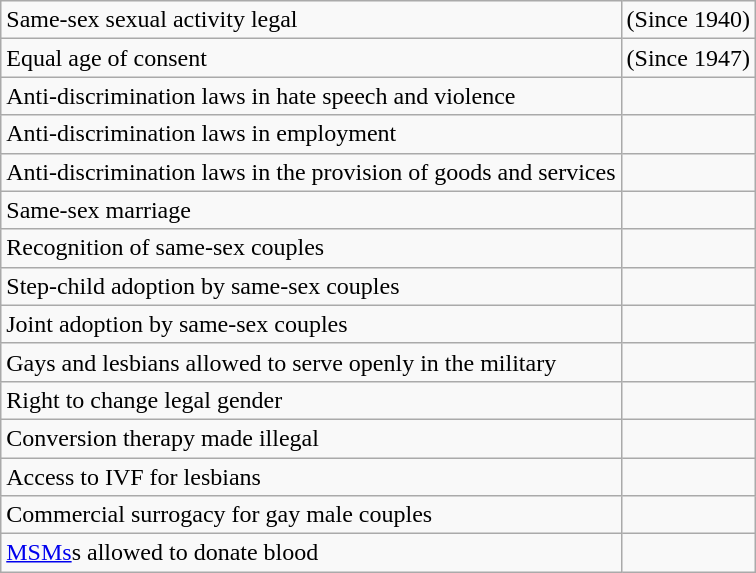<table class="wikitable">
<tr>
<td>Same-sex sexual activity legal</td>
<td> (Since 1940)</td>
</tr>
<tr>
<td>Equal age of consent</td>
<td> (Since 1947)</td>
</tr>
<tr>
<td>Anti-discrimination laws in hate speech and violence</td>
<td></td>
</tr>
<tr>
<td>Anti-discrimination laws in employment</td>
<td></td>
</tr>
<tr>
<td>Anti-discrimination laws in the provision of goods and services</td>
<td></td>
</tr>
<tr>
<td>Same-sex marriage</td>
<td></td>
</tr>
<tr>
<td>Recognition of same-sex couples</td>
<td></td>
</tr>
<tr>
<td>Step-child adoption by same-sex couples</td>
<td></td>
</tr>
<tr>
<td>Joint adoption by same-sex couples</td>
<td></td>
</tr>
<tr>
<td>Gays and lesbians allowed to serve openly in the military</td>
<td></td>
</tr>
<tr>
<td>Right to change legal gender</td>
<td></td>
</tr>
<tr>
<td>Conversion therapy made illegal</td>
<td></td>
</tr>
<tr>
<td>Access to IVF for lesbians</td>
<td></td>
</tr>
<tr>
<td>Commercial surrogacy for gay male couples</td>
<td></td>
</tr>
<tr>
<td><a href='#'>MSMs</a>s allowed to donate blood</td>
<td></td>
</tr>
</table>
